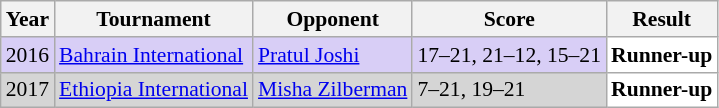<table class="sortable wikitable" style="font-size: 90%;">
<tr>
<th>Year</th>
<th>Tournament</th>
<th>Opponent</th>
<th>Score</th>
<th>Result</th>
</tr>
<tr style="background:#D8CEF6">
<td align="center">2016</td>
<td align="left"><a href='#'>Bahrain International</a></td>
<td align="left"> <a href='#'>Pratul Joshi</a></td>
<td align="left">17–21, 21–12, 15–21</td>
<td style="text-align:left; background:white"> <strong>Runner-up</strong></td>
</tr>
<tr style="background:#D5D5D5">
<td align="center">2017</td>
<td align="left"><a href='#'>Ethiopia International</a></td>
<td align="left"> <a href='#'>Misha Zilberman</a></td>
<td align="left">7–21, 19–21</td>
<td style="text-align:left; background:white"> <strong>Runner-up</strong></td>
</tr>
</table>
